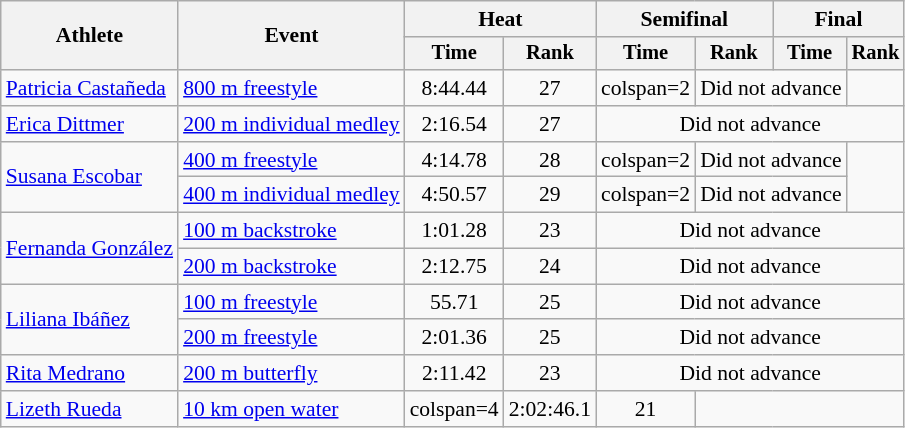<table class=wikitable style="font-size:90%">
<tr>
<th rowspan="2">Athlete</th>
<th rowspan="2">Event</th>
<th colspan="2">Heat</th>
<th colspan="2">Semifinal</th>
<th colspan="2">Final</th>
</tr>
<tr style="font-size:95%">
<th>Time</th>
<th>Rank</th>
<th>Time</th>
<th>Rank</th>
<th>Time</th>
<th>Rank</th>
</tr>
<tr align=center>
<td align=left><a href='#'>Patricia Castañeda</a></td>
<td align=left><a href='#'>800 m freestyle</a></td>
<td>8:44.44</td>
<td>27</td>
<td>colspan=2 </td>
<td colspan=2>Did not advance</td>
</tr>
<tr align=center>
<td align=left><a href='#'>Erica Dittmer</a></td>
<td align=left><a href='#'>200 m individual medley</a></td>
<td>2:16.54</td>
<td>27</td>
<td colspan=4>Did not advance</td>
</tr>
<tr align=center>
<td align=left rowspan=2><a href='#'>Susana Escobar</a></td>
<td align=left><a href='#'>400 m freestyle</a></td>
<td>4:14.78</td>
<td>28</td>
<td>colspan=2 </td>
<td colspan=2>Did not advance</td>
</tr>
<tr align=center>
<td align=left><a href='#'>400 m individual medley</a></td>
<td>4:50.57</td>
<td>29</td>
<td>colspan=2 </td>
<td colspan=2>Did not advance</td>
</tr>
<tr align=center>
<td align=left rowspan=2><a href='#'>Fernanda González</a></td>
<td align=left><a href='#'>100 m backstroke</a></td>
<td>1:01.28</td>
<td>23</td>
<td colspan=4>Did not advance</td>
</tr>
<tr align=center>
<td align=left><a href='#'>200 m backstroke</a></td>
<td>2:12.75</td>
<td>24</td>
<td colspan=4>Did not advance</td>
</tr>
<tr align=center>
<td align=left rowspan=2><a href='#'>Liliana Ibáñez</a></td>
<td align=left><a href='#'>100 m freestyle</a></td>
<td>55.71</td>
<td>25</td>
<td colspan=4>Did not advance</td>
</tr>
<tr align=center>
<td align=left><a href='#'>200 m freestyle</a></td>
<td>2:01.36</td>
<td>25</td>
<td colspan=4>Did not advance</td>
</tr>
<tr align=center>
<td align=left><a href='#'>Rita Medrano</a></td>
<td align=left><a href='#'>200 m butterfly</a></td>
<td>2:11.42</td>
<td>23</td>
<td colspan=4>Did not advance</td>
</tr>
<tr align=center>
<td align=left><a href='#'>Lizeth Rueda</a></td>
<td align=left><a href='#'>10 km open water</a></td>
<td>colspan=4 </td>
<td>2:02:46.1</td>
<td>21</td>
</tr>
</table>
